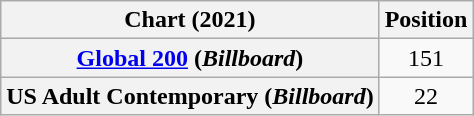<table class="wikitable sortable plainrowheaders" style="text-align:center">
<tr>
<th scope="col">Chart (2021)</th>
<th scope="col">Position</th>
</tr>
<tr>
<th scope="row"><a href='#'>Global 200</a> (<em>Billboard</em>)</th>
<td>151</td>
</tr>
<tr>
<th scope="row">US Adult Contemporary (<em>Billboard</em>)</th>
<td>22</td>
</tr>
</table>
